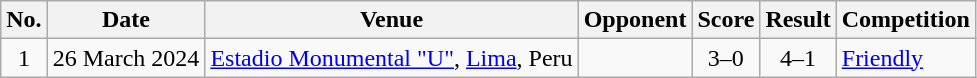<table class="wikitable">
<tr>
<th>No.</th>
<th>Date</th>
<th>Venue</th>
<th>Opponent</th>
<th>Score</th>
<th>Result</th>
<th>Competition</th>
</tr>
<tr>
<td align="center">1</td>
<td>26 March 2024</td>
<td><a href='#'>Estadio Monumental "U"</a>, <a href='#'>Lima</a>, Peru</td>
<td></td>
<td align="center">3–0</td>
<td align="center">4–1</td>
<td><a href='#'>Friendly</a></td>
</tr>
</table>
